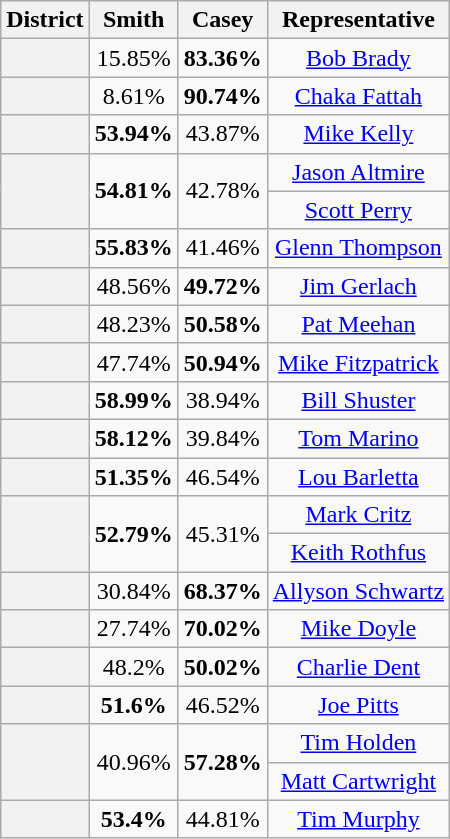<table class=wikitable>
<tr>
<th>District</th>
<th>Smith</th>
<th>Casey</th>
<th>Representative</th>
</tr>
<tr align=center>
<th></th>
<td>15.85%</td>
<td><strong>83.36%</strong></td>
<td><a href='#'>Bob Brady</a></td>
</tr>
<tr align=center>
<th></th>
<td>8.61%</td>
<td><strong>90.74%</strong></td>
<td><a href='#'>Chaka Fattah</a></td>
</tr>
<tr align=center>
<th></th>
<td><strong>53.94%</strong></td>
<td>43.87%</td>
<td><a href='#'>Mike Kelly</a></td>
</tr>
<tr align=center>
<th rowspan=2 ></th>
<td rowspan=2><strong>54.81%</strong></td>
<td rowspan=2>42.78%</td>
<td><a href='#'>Jason Altmire</a></td>
</tr>
<tr align=center>
<td><a href='#'>Scott Perry</a></td>
</tr>
<tr align=center>
<th></th>
<td><strong>55.83%</strong></td>
<td>41.46%</td>
<td><a href='#'>Glenn Thompson</a></td>
</tr>
<tr align=center>
<th></th>
<td>48.56%</td>
<td><strong>49.72%</strong></td>
<td><a href='#'>Jim Gerlach</a></td>
</tr>
<tr align=center>
<th></th>
<td>48.23%</td>
<td><strong>50.58%</strong></td>
<td><a href='#'>Pat Meehan</a></td>
</tr>
<tr align=center>
<th></th>
<td>47.74%</td>
<td><strong>50.94%</strong></td>
<td><a href='#'>Mike Fitzpatrick</a></td>
</tr>
<tr align=center>
<th></th>
<td><strong>58.99%</strong></td>
<td>38.94%</td>
<td><a href='#'>Bill Shuster</a></td>
</tr>
<tr align=center>
<th></th>
<td><strong>58.12%</strong></td>
<td>39.84%</td>
<td><a href='#'>Tom Marino</a></td>
</tr>
<tr align=center>
<th></th>
<td><strong>51.35%</strong></td>
<td>46.54%</td>
<td><a href='#'>Lou Barletta</a></td>
</tr>
<tr align=center>
<th rowspan=2 ></th>
<td rowspan=2><strong>52.79%</strong></td>
<td rowspan=2>45.31%</td>
<td><a href='#'>Mark Critz</a></td>
</tr>
<tr align=center>
<td><a href='#'>Keith Rothfus</a></td>
</tr>
<tr align=center>
<th></th>
<td>30.84%</td>
<td><strong>68.37%</strong></td>
<td><a href='#'>Allyson Schwartz</a></td>
</tr>
<tr align=center>
<th></th>
<td>27.74%</td>
<td><strong>70.02%</strong></td>
<td><a href='#'>Mike Doyle</a></td>
</tr>
<tr align=center>
<th></th>
<td>48.2%</td>
<td><strong>50.02%</strong></td>
<td><a href='#'>Charlie Dent</a></td>
</tr>
<tr align=center>
<th></th>
<td><strong>51.6%</strong></td>
<td>46.52%</td>
<td><a href='#'>Joe Pitts</a></td>
</tr>
<tr align=center>
<th rowspan=2 ></th>
<td rowspan=2>40.96%</td>
<td rowspan=2><strong>57.28%</strong></td>
<td><a href='#'>Tim Holden</a></td>
</tr>
<tr align=center>
<td><a href='#'>Matt Cartwright</a></td>
</tr>
<tr align=center>
<th></th>
<td><strong>53.4%</strong></td>
<td>44.81%</td>
<td><a href='#'>Tim Murphy</a></td>
</tr>
</table>
